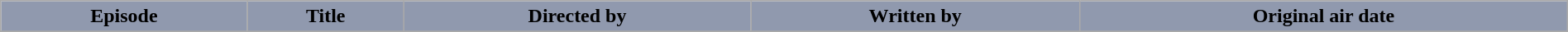<table class="wikitable plainrowheaders" style="width: 100%; margin-right: 0;">
<tr>
<th style="background:#9099AE; color:#000;">Episode</th>
<th style="background:#9099AE; color:#000;">Title</th>
<th style="background:#9099AE; color:#000;">Directed by</th>
<th style="background:#9099AE; color:#000;">Written by</th>
<th style="background:#9099AE; color:#000;">Original air date</th>
</tr>
<tr>
</tr>
</table>
